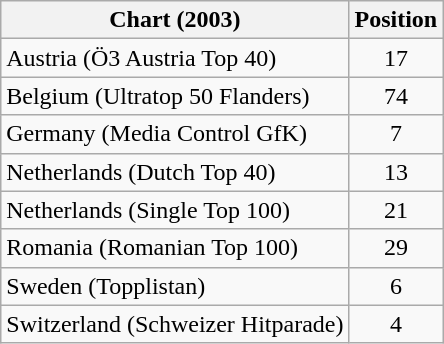<table class="wikitable sortable">
<tr>
<th>Chart (2003)</th>
<th>Position</th>
</tr>
<tr>
<td>Austria (Ö3 Austria Top 40)</td>
<td align="center">17</td>
</tr>
<tr>
<td>Belgium (Ultratop 50 Flanders)</td>
<td align="center">74</td>
</tr>
<tr>
<td>Germany (Media Control GfK)</td>
<td align="center">7</td>
</tr>
<tr>
<td>Netherlands (Dutch Top 40)</td>
<td align="center">13</td>
</tr>
<tr>
<td>Netherlands (Single Top 100)</td>
<td align="center">21</td>
</tr>
<tr>
<td>Romania (Romanian Top 100)</td>
<td align="center">29</td>
</tr>
<tr>
<td>Sweden (Topplistan)</td>
<td align="center">6</td>
</tr>
<tr>
<td>Switzerland (Schweizer Hitparade)</td>
<td align="center">4</td>
</tr>
</table>
